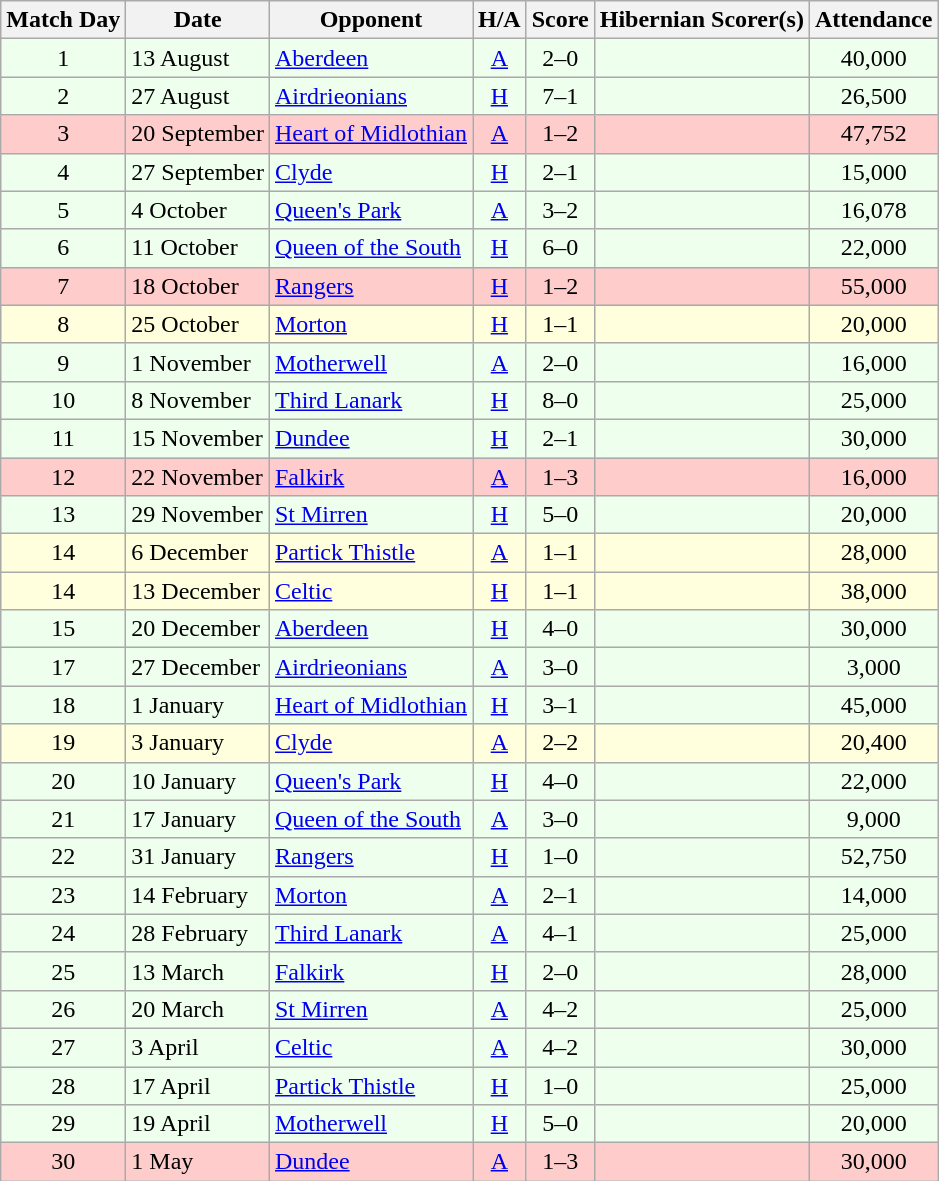<table class="wikitable" style="text-align:center">
<tr>
<th>Match Day</th>
<th>Date</th>
<th>Opponent</th>
<th>H/A</th>
<th>Score</th>
<th>Hibernian Scorer(s)</th>
<th>Attendance</th>
</tr>
<tr bgcolor=#EEFFEE>
<td>1</td>
<td align=left>13 August</td>
<td align=left><a href='#'>Aberdeen</a></td>
<td><a href='#'>A</a></td>
<td>2–0</td>
<td align=left></td>
<td>40,000</td>
</tr>
<tr bgcolor=#EEFFEE>
<td>2</td>
<td align=left>27 August</td>
<td align=left><a href='#'>Airdrieonians</a></td>
<td><a href='#'>H</a></td>
<td>7–1</td>
<td align=left></td>
<td>26,500</td>
</tr>
<tr bgcolor=#FFCCCC>
<td>3</td>
<td align=left>20 September</td>
<td align=left><a href='#'>Heart of Midlothian</a></td>
<td><a href='#'>A</a></td>
<td>1–2</td>
<td align=left></td>
<td>47,752</td>
</tr>
<tr bgcolor=#EEFFEE>
<td>4</td>
<td align=left>27 September</td>
<td align=left><a href='#'>Clyde</a></td>
<td><a href='#'>H</a></td>
<td>2–1</td>
<td align=left></td>
<td>15,000</td>
</tr>
<tr bgcolor=#EEFFEE>
<td>5</td>
<td align=left>4 October</td>
<td align=left><a href='#'>Queen's Park</a></td>
<td><a href='#'>A</a></td>
<td>3–2</td>
<td align=left></td>
<td>16,078</td>
</tr>
<tr bgcolor=#EEFFEE>
<td>6</td>
<td align=left>11 October</td>
<td align=left><a href='#'>Queen of the South</a></td>
<td><a href='#'>H</a></td>
<td>6–0</td>
<td align=left></td>
<td>22,000</td>
</tr>
<tr bgcolor=#FFCCCC>
<td>7</td>
<td align=left>18 October</td>
<td align=left><a href='#'>Rangers</a></td>
<td><a href='#'>H</a></td>
<td>1–2</td>
<td align=left></td>
<td>55,000</td>
</tr>
<tr bgcolor=#FFFFDD>
<td>8</td>
<td align=left>25 October</td>
<td align=left><a href='#'>Morton</a></td>
<td><a href='#'>H</a></td>
<td>1–1</td>
<td align=left></td>
<td>20,000</td>
</tr>
<tr bgcolor=#EEFFEE>
<td>9</td>
<td align=left>1 November</td>
<td align=left><a href='#'>Motherwell</a></td>
<td><a href='#'>A</a></td>
<td>2–0</td>
<td align=left></td>
<td>16,000</td>
</tr>
<tr bgcolor=#EEFFEE>
<td>10</td>
<td align=left>8 November</td>
<td align=left><a href='#'>Third Lanark</a></td>
<td><a href='#'>H</a></td>
<td>8–0</td>
<td align=left></td>
<td>25,000</td>
</tr>
<tr bgcolor=#EEFFEE>
<td>11</td>
<td align=left>15 November</td>
<td align=left><a href='#'>Dundee</a></td>
<td><a href='#'>H</a></td>
<td>2–1</td>
<td align=left></td>
<td>30,000</td>
</tr>
<tr bgcolor=#FFCCCC>
<td>12</td>
<td align=left>22 November</td>
<td align=left><a href='#'>Falkirk</a></td>
<td><a href='#'>A</a></td>
<td>1–3</td>
<td align=left></td>
<td>16,000</td>
</tr>
<tr bgcolor=#EEFFEE>
<td>13</td>
<td align=left>29 November</td>
<td align=left><a href='#'>St Mirren</a></td>
<td><a href='#'>H</a></td>
<td>5–0</td>
<td align=left></td>
<td>20,000</td>
</tr>
<tr bgcolor=#FFFFDD>
<td>14</td>
<td align=left>6 December</td>
<td align=left><a href='#'>Partick Thistle</a></td>
<td><a href='#'>A</a></td>
<td>1–1</td>
<td align=left></td>
<td>28,000</td>
</tr>
<tr bgcolor=#FFFFDD>
<td>14</td>
<td align=left>13 December</td>
<td align=left><a href='#'>Celtic</a></td>
<td><a href='#'>H</a></td>
<td>1–1</td>
<td align=left></td>
<td>38,000</td>
</tr>
<tr bgcolor=#EEFFEE>
<td>15</td>
<td align=left>20 December</td>
<td align=left><a href='#'>Aberdeen</a></td>
<td><a href='#'>H</a></td>
<td>4–0</td>
<td align=left></td>
<td>30,000</td>
</tr>
<tr bgcolor=#EEFFEE>
<td>17</td>
<td align=left>27 December</td>
<td align=left><a href='#'>Airdrieonians</a></td>
<td><a href='#'>A</a></td>
<td>3–0</td>
<td align=left></td>
<td>3,000</td>
</tr>
<tr bgcolor=#EEFFEE>
<td>18</td>
<td align=left>1 January</td>
<td align=left><a href='#'>Heart of Midlothian</a></td>
<td><a href='#'>H</a></td>
<td>3–1</td>
<td align=left></td>
<td>45,000</td>
</tr>
<tr bgcolor=#FFFFDD>
<td>19</td>
<td align=left>3 January</td>
<td align=left><a href='#'>Clyde</a></td>
<td><a href='#'>A</a></td>
<td>2–2</td>
<td align=left></td>
<td>20,400</td>
</tr>
<tr bgcolor=#EEFFEE>
<td>20</td>
<td align=left>10 January</td>
<td align=left><a href='#'>Queen's Park</a></td>
<td><a href='#'>H</a></td>
<td>4–0</td>
<td align=left></td>
<td>22,000</td>
</tr>
<tr bgcolor=#EEFFEE>
<td>21</td>
<td align=left>17 January</td>
<td align=left><a href='#'>Queen of the South</a></td>
<td><a href='#'>A</a></td>
<td>3–0</td>
<td align=left></td>
<td>9,000</td>
</tr>
<tr bgcolor=#EEFFEE>
<td>22</td>
<td align=left>31 January</td>
<td align=left><a href='#'>Rangers</a></td>
<td><a href='#'>H</a></td>
<td>1–0</td>
<td align=left></td>
<td>52,750</td>
</tr>
<tr bgcolor=#EEFFEE>
<td>23</td>
<td align=left>14 February</td>
<td align=left><a href='#'>Morton</a></td>
<td><a href='#'>A</a></td>
<td>2–1</td>
<td align=left></td>
<td>14,000</td>
</tr>
<tr bgcolor=#EEFFEE>
<td>24</td>
<td align=left>28 February</td>
<td align=left><a href='#'>Third Lanark</a></td>
<td><a href='#'>A</a></td>
<td>4–1</td>
<td align=left></td>
<td>25,000</td>
</tr>
<tr bgcolor=#EEFFEE>
<td>25</td>
<td align=left>13 March</td>
<td align=left><a href='#'>Falkirk</a></td>
<td><a href='#'>H</a></td>
<td>2–0</td>
<td align=left></td>
<td>28,000</td>
</tr>
<tr bgcolor=#EEFFEE>
<td>26</td>
<td align=left>20 March</td>
<td align=left><a href='#'>St Mirren</a></td>
<td><a href='#'>A</a></td>
<td>4–2</td>
<td align=left></td>
<td>25,000</td>
</tr>
<tr bgcolor=#EEFFEE>
<td>27</td>
<td align=left>3 April</td>
<td align=left><a href='#'>Celtic</a></td>
<td><a href='#'>A</a></td>
<td>4–2</td>
<td align=left></td>
<td>30,000</td>
</tr>
<tr bgcolor=#EEFFEE>
<td>28</td>
<td align=left>17 April</td>
<td align=left><a href='#'>Partick Thistle</a></td>
<td><a href='#'>H</a></td>
<td>1–0</td>
<td align=left></td>
<td>25,000</td>
</tr>
<tr bgcolor=#EEFFEE>
<td>29</td>
<td align=left>19 April</td>
<td align=left><a href='#'>Motherwell</a></td>
<td><a href='#'>H</a></td>
<td>5–0</td>
<td align=left></td>
<td>20,000</td>
</tr>
<tr bgcolor=#FFCCCC>
<td>30</td>
<td align=left>1 May</td>
<td align=left><a href='#'>Dundee</a></td>
<td><a href='#'>A</a></td>
<td>1–3</td>
<td align=left></td>
<td>30,000</td>
</tr>
</table>
